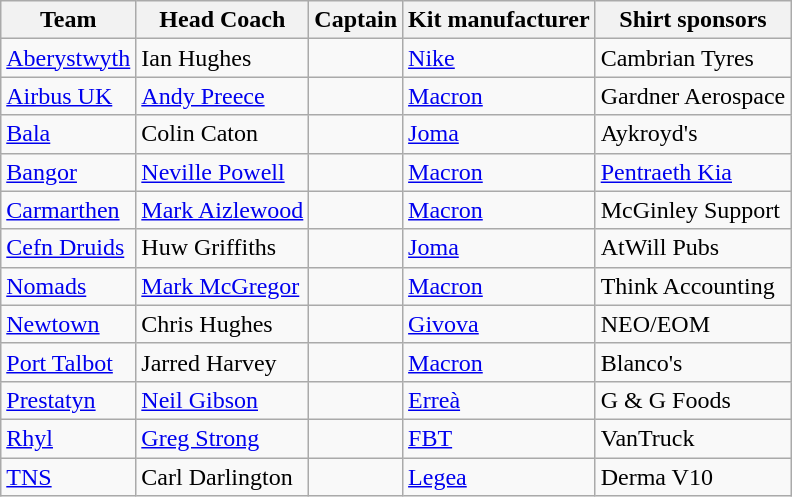<table class="wikitable sortable">
<tr>
<th>Team</th>
<th>Head Coach</th>
<th>Captain</th>
<th>Kit manufacturer</th>
<th>Shirt sponsors</th>
</tr>
<tr>
<td><a href='#'>Aberystwyth</a></td>
<td> Ian Hughes</td>
<td></td>
<td><a href='#'>Nike</a></td>
<td>Cambrian Tyres</td>
</tr>
<tr>
<td><a href='#'>Airbus UK</a></td>
<td> <a href='#'>Andy Preece</a></td>
<td></td>
<td><a href='#'>Macron</a></td>
<td>Gardner Aerospace</td>
</tr>
<tr>
<td><a href='#'>Bala</a></td>
<td> Colin Caton</td>
<td></td>
<td><a href='#'>Joma</a></td>
<td>Aykroyd's</td>
</tr>
<tr>
<td><a href='#'>Bangor</a></td>
<td> <a href='#'>Neville Powell</a></td>
<td></td>
<td><a href='#'>Macron</a></td>
<td><a href='#'>Pentraeth Kia</a></td>
</tr>
<tr>
<td><a href='#'>Carmarthen</a></td>
<td> <a href='#'>Mark Aizlewood</a></td>
<td></td>
<td><a href='#'>Macron</a></td>
<td>McGinley Support</td>
</tr>
<tr>
<td><a href='#'>Cefn Druids</a></td>
<td> Huw Griffiths</td>
<td></td>
<td><a href='#'>Joma</a></td>
<td>AtWill Pubs</td>
</tr>
<tr>
<td><a href='#'>Nomads</a></td>
<td> <a href='#'>Mark McGregor</a></td>
<td></td>
<td><a href='#'>Macron</a></td>
<td>Think Accounting</td>
</tr>
<tr>
<td><a href='#'>Newtown</a></td>
<td> Chris Hughes</td>
<td></td>
<td><a href='#'>Givova</a></td>
<td>NEO/EOM</td>
</tr>
<tr>
<td><a href='#'>Port Talbot</a></td>
<td> Jarred Harvey</td>
<td></td>
<td><a href='#'>Macron</a></td>
<td>Blanco's</td>
</tr>
<tr>
<td><a href='#'>Prestatyn</a></td>
<td> <a href='#'>Neil Gibson</a></td>
<td></td>
<td><a href='#'>Erreà</a></td>
<td>G & G Foods</td>
</tr>
<tr>
<td><a href='#'>Rhyl</a></td>
<td> <a href='#'>Greg Strong</a></td>
<td></td>
<td><a href='#'>FBT</a></td>
<td>VanTruck</td>
</tr>
<tr>
<td><a href='#'>TNS</a></td>
<td> Carl Darlington</td>
<td></td>
<td><a href='#'>Legea</a></td>
<td>Derma V10</td>
</tr>
</table>
